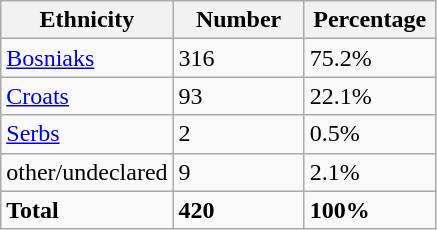<table class="wikitable">
<tr>
<th width="100px">Ethnicity</th>
<th width="80px">Number</th>
<th width="80px">Percentage</th>
</tr>
<tr>
<td><a href='#'>Bosniaks</a></td>
<td>316</td>
<td>75.2%</td>
</tr>
<tr>
<td><a href='#'>Croats</a></td>
<td>93</td>
<td>22.1%</td>
</tr>
<tr>
<td><a href='#'>Serbs</a></td>
<td>2</td>
<td>0.5%</td>
</tr>
<tr>
<td>other/undeclared</td>
<td>9</td>
<td>2.1%</td>
</tr>
<tr>
<td><strong>Total</strong></td>
<td><strong>420</strong></td>
<td><strong>100%</strong></td>
</tr>
</table>
